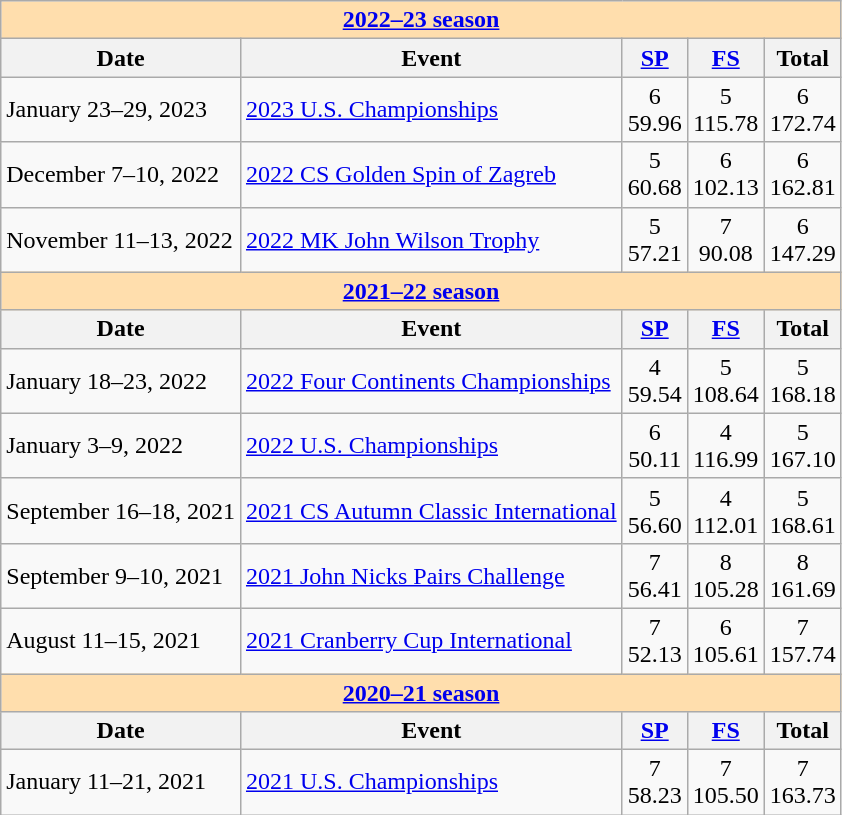<table class="wikitable">
<tr>
<td style="background-color: #ffdead;" colspan=5 align=center><a href='#'><strong>2022–23 season</strong></a></td>
</tr>
<tr>
<th>Date</th>
<th>Event</th>
<th><a href='#'>SP</a></th>
<th><a href='#'>FS</a></th>
<th>Total</th>
</tr>
<tr>
<td>January 23–29, 2023</td>
<td><a href='#'>2023 U.S. Championships</a></td>
<td align=center>6 <br> 59.96</td>
<td align=center>5 <br> 115.78</td>
<td align=center>6 <br> 172.74</td>
</tr>
<tr>
<td>December 7–10, 2022</td>
<td><a href='#'>2022 CS Golden Spin of Zagreb</a></td>
<td align=center>5 <br> 60.68</td>
<td align=center>6 <br> 102.13</td>
<td align=center>6 <br> 162.81</td>
</tr>
<tr>
<td>November 11–13, 2022</td>
<td><a href='#'>2022 MK John Wilson Trophy</a></td>
<td align=center>5 <br> 57.21</td>
<td align=center>7 <br> 90.08</td>
<td align=center>6 <br> 147.29</td>
</tr>
<tr>
<td style="background-color: #ffdead;" colspan=5 align=center><a href='#'><strong>2021–22 season</strong></a></td>
</tr>
<tr>
<th>Date</th>
<th>Event</th>
<th><a href='#'>SP</a></th>
<th><a href='#'>FS</a></th>
<th>Total</th>
</tr>
<tr>
<td>January 18–23, 2022</td>
<td><a href='#'>2022 Four Continents Championships</a></td>
<td align=center>4 <br> 59.54</td>
<td align=center>5 <br> 108.64</td>
<td align=center>5 <br> 168.18</td>
</tr>
<tr>
<td>January 3–9, 2022</td>
<td><a href='#'>2022 U.S. Championships</a></td>
<td align=center>6 <br> 50.11</td>
<td align=center>4 <br> 116.99</td>
<td align=center>5 <br> 167.10</td>
</tr>
<tr>
<td>September 16–18, 2021</td>
<td><a href='#'>2021 CS Autumn Classic International</a></td>
<td align=center>5 <br> 56.60</td>
<td align=center>4 <br> 112.01</td>
<td align=center>5 <br> 168.61</td>
</tr>
<tr>
<td>September 9–10, 2021</td>
<td><a href='#'>2021 John Nicks Pairs Challenge</a></td>
<td align=center>7 <br> 56.41</td>
<td align=center>8 <br> 105.28</td>
<td align=center>8 <br> 161.69</td>
</tr>
<tr>
<td>August 11–15, 2021</td>
<td><a href='#'>2021 Cranberry Cup International</a></td>
<td align=center>7 <br> 52.13</td>
<td align=center>6 <br> 105.61</td>
<td align=center>7 <br> 157.74</td>
</tr>
<tr>
<td style="background-color: #ffdead;" colspan=5 align=center><a href='#'><strong>2020–21 season</strong></a></td>
</tr>
<tr>
<th>Date</th>
<th>Event</th>
<th><a href='#'>SP</a></th>
<th><a href='#'>FS</a></th>
<th>Total</th>
</tr>
<tr>
<td>January 11–21, 2021</td>
<td><a href='#'>2021 U.S. Championships</a></td>
<td align=center>7 <br> 58.23</td>
<td align=center>7 <br> 105.50</td>
<td align=center>7 <br> 163.73</td>
</tr>
</table>
